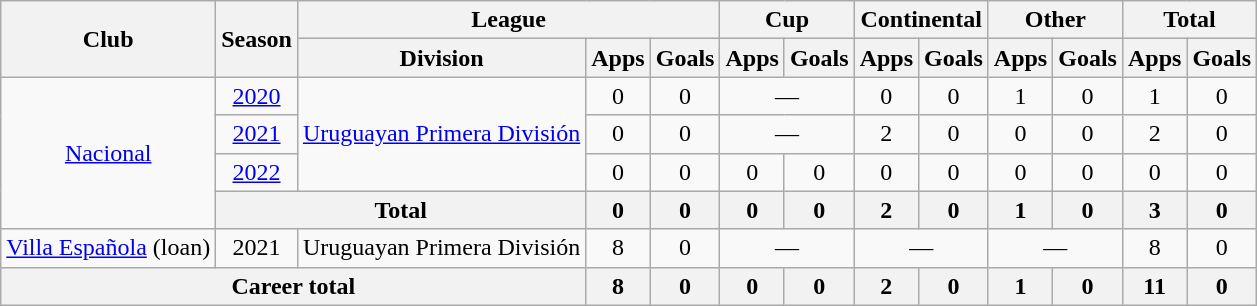<table class="wikitable" style="text-align: center">
<tr>
<th rowspan="2">Club</th>
<th rowspan="2">Season</th>
<th colspan="3">League</th>
<th colspan="2">Cup</th>
<th colspan="2">Continental</th>
<th colspan="2">Other</th>
<th colspan="2">Total</th>
</tr>
<tr>
<th>Division</th>
<th>Apps</th>
<th>Goals</th>
<th>Apps</th>
<th>Goals</th>
<th>Apps</th>
<th>Goals</th>
<th>Apps</th>
<th>Goals</th>
<th>Apps</th>
<th>Goals</th>
</tr>
<tr>
<td rowspan="4"><a href='#'>Nacional</a></td>
<td><a href='#'>2020</a></td>
<td rowspan="3"><a href='#'>Uruguayan Primera División</a></td>
<td>0</td>
<td>0</td>
<td colspan="2">—</td>
<td>0</td>
<td>0</td>
<td>1</td>
<td>0</td>
<td>1</td>
<td>0</td>
</tr>
<tr>
<td><a href='#'>2021</a></td>
<td>0</td>
<td>0</td>
<td colspan="2">—</td>
<td>2</td>
<td>0</td>
<td>0</td>
<td>0</td>
<td>2</td>
<td>0</td>
</tr>
<tr>
<td><a href='#'>2022</a></td>
<td>0</td>
<td>0</td>
<td>0</td>
<td>0</td>
<td>0</td>
<td>0</td>
<td>0</td>
<td>0</td>
<td>0</td>
<td>0</td>
</tr>
<tr>
<th colspan="2">Total</th>
<th>0</th>
<th>0</th>
<th>0</th>
<th>0</th>
<th>2</th>
<th>0</th>
<th>1</th>
<th>0</th>
<th>3</th>
<th>0</th>
</tr>
<tr>
<td><a href='#'>Villa Española</a> (loan)</td>
<td>2021</td>
<td>Uruguayan Primera División</td>
<td>8</td>
<td>0</td>
<td colspan="2">—</td>
<td colspan="2">—</td>
<td colspan="2">—</td>
<td>8</td>
<td>0</td>
</tr>
<tr>
<th colspan="3">Career total</th>
<th>8</th>
<th>0</th>
<th>0</th>
<th>0</th>
<th>2</th>
<th>0</th>
<th>1</th>
<th>0</th>
<th>11</th>
<th>0</th>
</tr>
</table>
